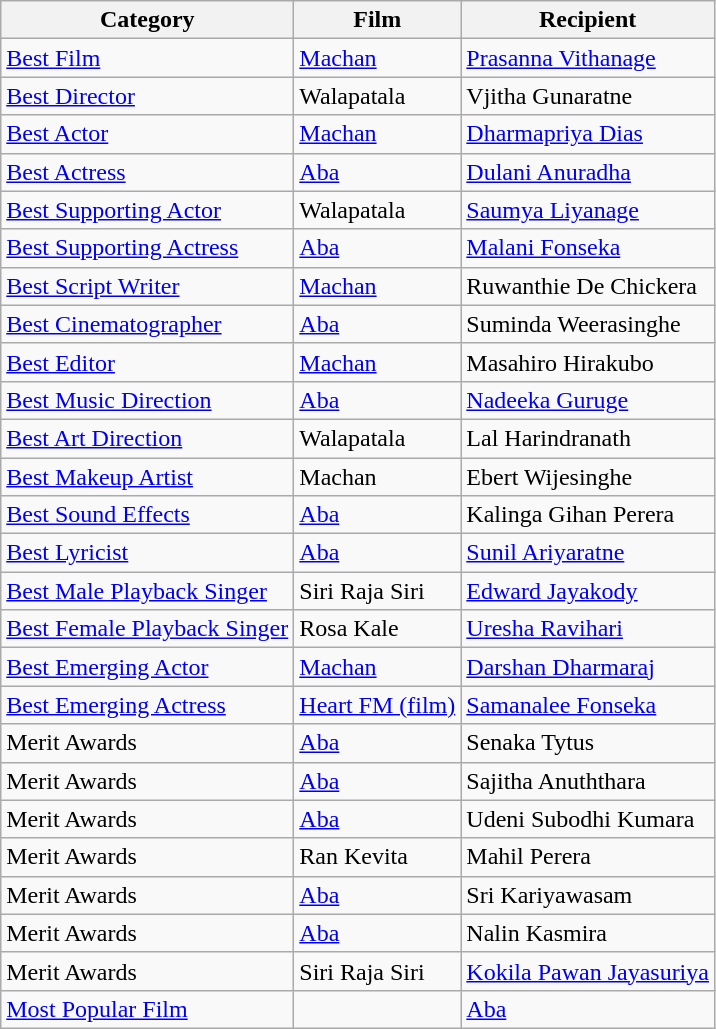<table class="wikitable plainrowheaders sortable">
<tr>
<th scope="col">Category</th>
<th scope="col">Film</th>
<th scope="col">Recipient</th>
</tr>
<tr>
<td><a href='#'>Best Film</a></td>
<td><a href='#'>Machan</a></td>
<td><a href='#'>Prasanna Vithanage</a></td>
</tr>
<tr>
<td><a href='#'>Best Director</a></td>
<td>Walapatala</td>
<td>Vjitha Gunaratne</td>
</tr>
<tr>
<td><a href='#'>Best Actor</a></td>
<td><a href='#'>Machan</a></td>
<td><a href='#'>Dharmapriya Dias</a></td>
</tr>
<tr>
<td><a href='#'>Best Actress</a></td>
<td><a href='#'>Aba</a></td>
<td><a href='#'>Dulani Anuradha</a></td>
</tr>
<tr>
<td><a href='#'>Best Supporting Actor</a></td>
<td>Walapatala</td>
<td><a href='#'>Saumya Liyanage</a></td>
</tr>
<tr>
<td><a href='#'>Best Supporting Actress</a></td>
<td><a href='#'>Aba</a></td>
<td><a href='#'>Malani Fonseka</a></td>
</tr>
<tr>
<td><a href='#'>Best Script Writer</a></td>
<td><a href='#'>Machan</a></td>
<td>Ruwanthie De Chickera</td>
</tr>
<tr>
<td><a href='#'>Best Cinematographer</a></td>
<td><a href='#'>Aba</a></td>
<td>Suminda Weerasinghe</td>
</tr>
<tr>
<td><a href='#'>Best Editor</a></td>
<td><a href='#'>Machan</a></td>
<td>Masahiro Hirakubo</td>
</tr>
<tr>
<td><a href='#'>Best Music Direction</a></td>
<td><a href='#'>Aba</a></td>
<td><a href='#'>Nadeeka Guruge</a></td>
</tr>
<tr>
<td><a href='#'>Best Art Direction</a></td>
<td>Walapatala</td>
<td>Lal Harindranath</td>
</tr>
<tr>
<td><a href='#'>Best Makeup Artist</a></td>
<td>Machan</td>
<td>Ebert Wijesinghe</td>
</tr>
<tr>
<td><a href='#'>Best Sound Effects</a></td>
<td><a href='#'>Aba</a></td>
<td>Kalinga Gihan Perera</td>
</tr>
<tr>
<td><a href='#'>Best Lyricist</a></td>
<td><a href='#'>Aba</a></td>
<td><a href='#'>Sunil Ariyaratne</a></td>
</tr>
<tr>
<td><a href='#'>Best Male Playback Singer</a></td>
<td>Siri Raja Siri</td>
<td><a href='#'>Edward Jayakody</a></td>
</tr>
<tr>
<td><a href='#'>Best Female Playback Singer</a></td>
<td>Rosa Kale</td>
<td><a href='#'>Uresha Ravihari</a></td>
</tr>
<tr>
<td><a href='#'>Best Emerging Actor</a></td>
<td><a href='#'>Machan</a></td>
<td><a href='#'>Darshan Dharmaraj</a></td>
</tr>
<tr>
<td><a href='#'>Best Emerging Actress</a></td>
<td><a href='#'>Heart FM (film)</a></td>
<td><a href='#'>Samanalee Fonseka</a></td>
</tr>
<tr>
<td>Merit Awards</td>
<td><a href='#'>Aba</a></td>
<td>Senaka Tytus</td>
</tr>
<tr>
<td>Merit Awards</td>
<td><a href='#'>Aba</a></td>
<td>Sajitha Anuththara</td>
</tr>
<tr>
<td>Merit Awards</td>
<td><a href='#'>Aba</a></td>
<td>Udeni Subodhi Kumara</td>
</tr>
<tr>
<td>Merit Awards</td>
<td>Ran Kevita</td>
<td>Mahil Perera</td>
</tr>
<tr>
<td>Merit Awards</td>
<td><a href='#'>Aba</a></td>
<td>Sri Kariyawasam</td>
</tr>
<tr>
<td>Merit Awards</td>
<td><a href='#'>Aba</a></td>
<td>Nalin Kasmira</td>
</tr>
<tr>
<td>Merit Awards</td>
<td>Siri Raja Siri</td>
<td><a href='#'>Kokila Pawan Jayasuriya</a></td>
</tr>
<tr>
<td><a href='#'>Most Popular Film</a></td>
<td></td>
<td><a href='#'>Aba</a></td>
</tr>
</table>
